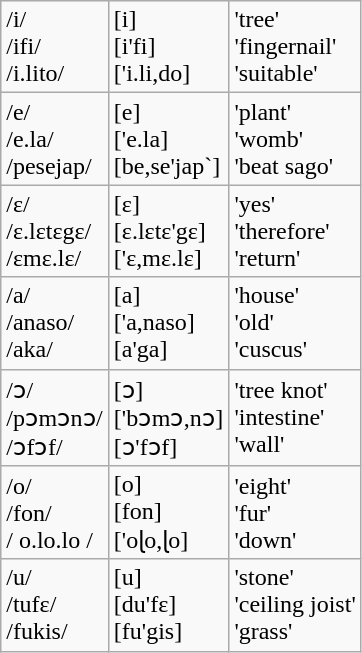<table class="wikitable">
<tr>
<td>/i/<br>/ifi/<br>/i.lito/</td>
<td>[i]<br>[i'fi]<br>['i.li,do]</td>
<td>'tree'<br>'fingernail'<br>'suitable'</td>
</tr>
<tr>
<td>/e/<br>/e.la/<br>/pesejap/</td>
<td>[e]<br>['e.la]<br>[be,se'jap`]</td>
<td>'plant'<br>'womb'<br>'beat sago'</td>
</tr>
<tr>
<td>/ε/<br>/ε.lεtεgε/<br>/εmε.lε/</td>
<td>[ε]<br>[ε.lεtε'gε]<br>['ε,mε.lε]</td>
<td>'yes'<br>'therefore'<br>'return'</td>
</tr>
<tr>
<td>/a/<br>/anaso/<br>/aka/</td>
<td>[a]<br>['a,naso]<br>[a'ga]</td>
<td>'house'<br>'old'<br>'cuscus'</td>
</tr>
<tr>
<td>/ɔ/<br>/pɔmɔnɔ/<br>/ɔfɔf/</td>
<td>[ɔ]<br>['bɔmɔ,nɔ]<br>[ɔ'fɔf]</td>
<td>'tree knot'<br>'intestine'<br>'wall'</td>
</tr>
<tr>
<td>/o/<br>/fon/<br>/ o.lo.lo /</td>
<td>[o]<br>[fon]<br>['oɭo,ɭo]</td>
<td>'eight'<br>'fur'<br>'down'</td>
</tr>
<tr>
<td>/u/<br>/tufε/<br>/fukis/</td>
<td>[u]<br>[du'fε]<br>[fu'gis]</td>
<td>'stone'<br>'ceiling joist'<br>'grass'</td>
</tr>
</table>
